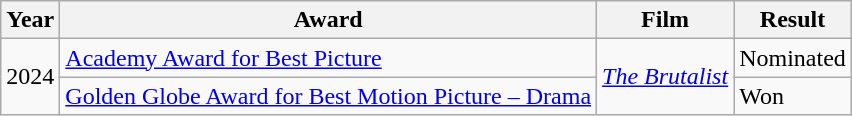<table class="wikitable">
<tr>
<th>Year</th>
<th>Award</th>
<th>Film</th>
<th>Result</th>
</tr>
<tr>
<td rowspan="2">2024</td>
<td><a href='#'>Academy Award for Best Picture</a></td>
<td rowspan="2"><em><a href='#'>The Brutalist</a></em></td>
<td>Nominated</td>
</tr>
<tr>
<td><a href='#'>Golden Globe Award for Best Motion Picture – Drama</a></td>
<td>Won</td>
</tr>
</table>
